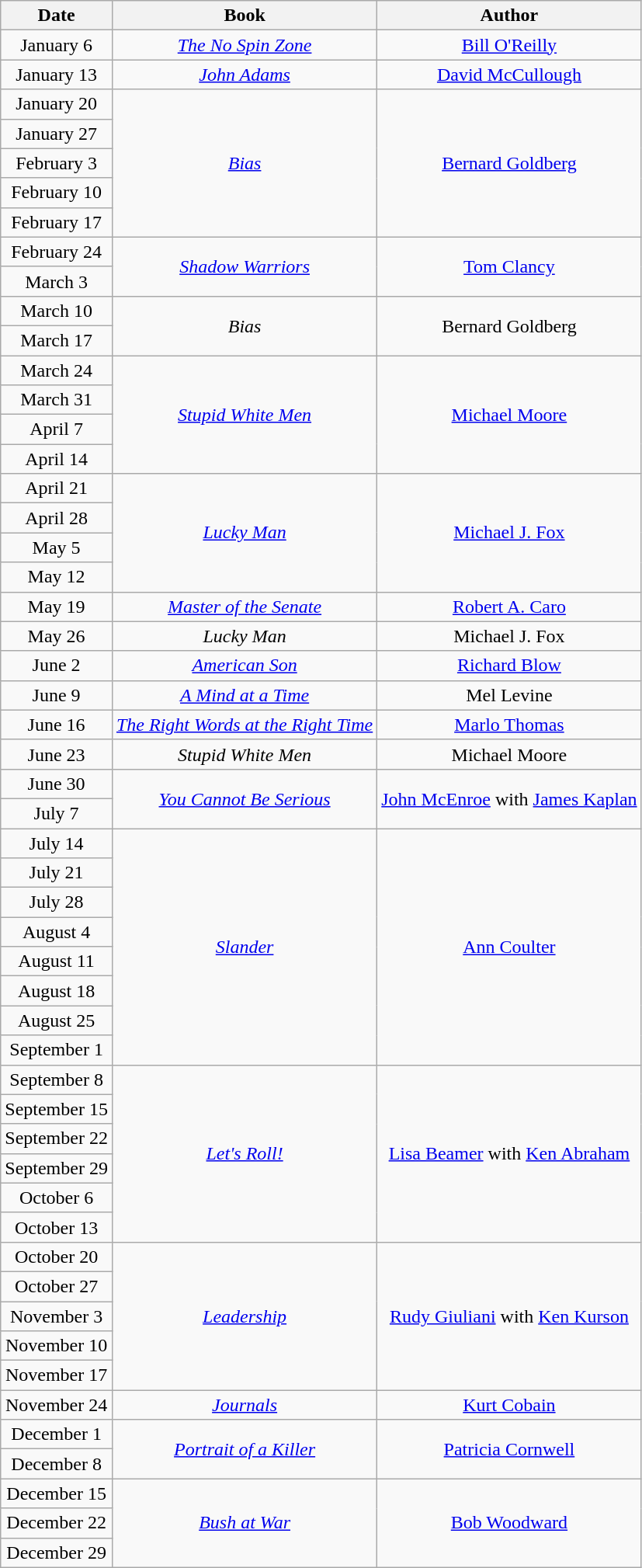<table class="wikitable" style="text-align: center">
<tr>
<th>Date</th>
<th>Book</th>
<th>Author</th>
</tr>
<tr>
<td>January 6</td>
<td><em><a href='#'>The No Spin Zone</a></em></td>
<td><a href='#'>Bill O'Reilly</a></td>
</tr>
<tr>
<td>January 13</td>
<td><em><a href='#'>John Adams</a></em></td>
<td><a href='#'>David McCullough</a></td>
</tr>
<tr>
<td>January 20</td>
<td rowspan=5><em><a href='#'>Bias</a></em></td>
<td rowspan=5><a href='#'>Bernard Goldberg</a></td>
</tr>
<tr>
<td>January 27</td>
</tr>
<tr>
<td>February 3</td>
</tr>
<tr>
<td>February 10</td>
</tr>
<tr>
<td>February 17</td>
</tr>
<tr>
<td>February 24</td>
<td rowspan=2><em><a href='#'>Shadow Warriors</a></em></td>
<td rowspan=2><a href='#'>Tom Clancy</a></td>
</tr>
<tr>
<td>March 3</td>
</tr>
<tr>
<td>March 10</td>
<td rowspan=2><em>Bias</em></td>
<td rowspan=2>Bernard Goldberg</td>
</tr>
<tr>
<td>March 17</td>
</tr>
<tr>
<td>March 24</td>
<td rowspan=4><em><a href='#'>Stupid White Men</a></em></td>
<td rowspan=4><a href='#'>Michael Moore</a></td>
</tr>
<tr>
<td>March 31</td>
</tr>
<tr>
<td>April 7</td>
</tr>
<tr>
<td>April 14</td>
</tr>
<tr>
<td>April 21</td>
<td rowspan=4><em><a href='#'>Lucky Man</a></em></td>
<td rowspan=4><a href='#'>Michael J. Fox</a></td>
</tr>
<tr>
<td>April 28</td>
</tr>
<tr>
<td>May 5</td>
</tr>
<tr>
<td>May 12</td>
</tr>
<tr>
<td>May 19</td>
<td><em><a href='#'>Master of the Senate</a></em></td>
<td><a href='#'>Robert A. Caro</a></td>
</tr>
<tr>
<td>May 26</td>
<td><em>Lucky Man</em></td>
<td>Michael J. Fox</td>
</tr>
<tr>
<td>June 2</td>
<td><em><a href='#'>American Son</a></em></td>
<td><a href='#'>Richard Blow</a></td>
</tr>
<tr>
<td>June 9</td>
<td><em><a href='#'>A Mind at a Time</a></em></td>
<td>Mel Levine</td>
</tr>
<tr>
<td>June 16</td>
<td><em><a href='#'>The Right Words at the Right Time</a></em></td>
<td><a href='#'>Marlo Thomas</a></td>
</tr>
<tr>
<td>June 23</td>
<td><em>Stupid White Men</em></td>
<td>Michael Moore</td>
</tr>
<tr>
<td>June 30</td>
<td rowspan=2><em><a href='#'>You Cannot Be Serious</a></em></td>
<td rowspan=2><a href='#'>John McEnroe</a> with <a href='#'>James Kaplan</a></td>
</tr>
<tr>
<td>July 7</td>
</tr>
<tr>
<td>July 14</td>
<td rowspan=8><em><a href='#'>Slander</a></em></td>
<td rowspan=8><a href='#'>Ann Coulter</a></td>
</tr>
<tr>
<td>July 21</td>
</tr>
<tr>
<td>July 28</td>
</tr>
<tr>
<td>August 4</td>
</tr>
<tr>
<td>August 11</td>
</tr>
<tr>
<td>August 18</td>
</tr>
<tr>
<td>August 25</td>
</tr>
<tr>
<td>September 1</td>
</tr>
<tr>
<td>September 8</td>
<td rowspan=6><em><a href='#'>Let's Roll!</a></em></td>
<td rowspan=6><a href='#'>Lisa Beamer</a> with <a href='#'>Ken Abraham</a></td>
</tr>
<tr>
<td>September 15</td>
</tr>
<tr>
<td>September 22</td>
</tr>
<tr>
<td>September 29</td>
</tr>
<tr>
<td>October 6</td>
</tr>
<tr>
<td>October 13</td>
</tr>
<tr>
<td>October 20</td>
<td rowspan=5><em><a href='#'>Leadership</a></em></td>
<td rowspan=5><a href='#'>Rudy Giuliani</a> with <a href='#'>Ken Kurson</a></td>
</tr>
<tr>
<td>October 27</td>
</tr>
<tr>
<td>November 3</td>
</tr>
<tr>
<td>November 10</td>
</tr>
<tr>
<td>November 17</td>
</tr>
<tr>
<td>November 24</td>
<td><em><a href='#'>Journals</a></em></td>
<td><a href='#'>Kurt Cobain</a></td>
</tr>
<tr>
<td>December 1</td>
<td rowspan=2><em><a href='#'>Portrait of a Killer</a></em></td>
<td rowspan=2><a href='#'>Patricia Cornwell</a></td>
</tr>
<tr>
<td>December 8</td>
</tr>
<tr>
<td>December 15</td>
<td rowspan=3><em><a href='#'>Bush at War</a></em></td>
<td rowspan=3><a href='#'>Bob Woodward</a></td>
</tr>
<tr>
<td>December 22</td>
</tr>
<tr>
<td>December 29</td>
</tr>
</table>
